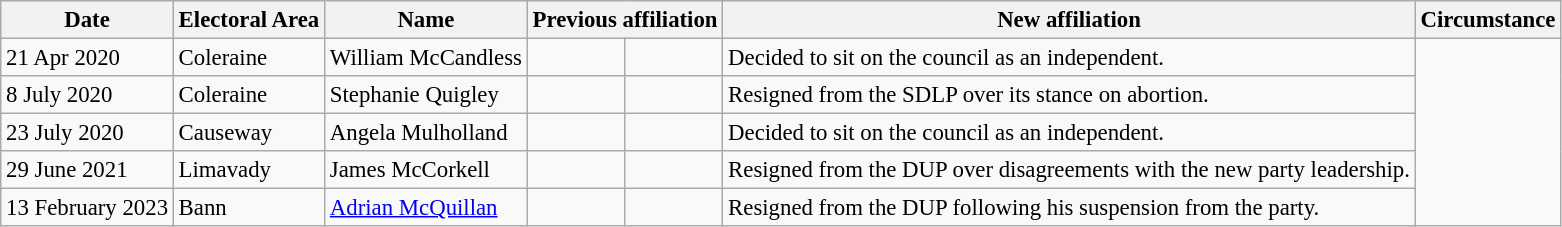<table class="wikitable" style="font-size: 95%">
<tr>
<th>Date</th>
<th>Electoral Area</th>
<th>Name</th>
<th colspan="2">Previous affiliation</th>
<th colspan="2">New affiliation</th>
<th>Circumstance</th>
</tr>
<tr>
<td>21 Apr 2020</td>
<td>Coleraine</td>
<td>William McCandless</td>
<td></td>
<td></td>
<td>Decided to sit on the council as an independent.</td>
</tr>
<tr>
<td>8 July 2020</td>
<td>Coleraine</td>
<td>Stephanie Quigley</td>
<td></td>
<td></td>
<td>Resigned from the SDLP over its stance on abortion.</td>
</tr>
<tr>
<td>23 July 2020</td>
<td>Causeway</td>
<td>Angela Mulholland</td>
<td></td>
<td></td>
<td>Decided to sit on the council as an independent.</td>
</tr>
<tr>
<td>29 June 2021</td>
<td>Limavady</td>
<td>James McCorkell</td>
<td></td>
<td></td>
<td>Resigned from the DUP over disagreements with the new party leadership.</td>
</tr>
<tr>
<td>13 February 2023</td>
<td>Bann</td>
<td><a href='#'>Adrian McQuillan</a></td>
<td></td>
<td></td>
<td>Resigned from the DUP following his suspension from the party.</td>
</tr>
</table>
